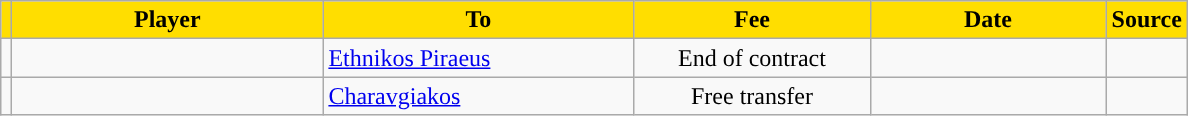<table class="wikitable sortable">
<tr>
<th style="background:#FFDE00"></th>
<th width=200 style="background:#FFDE00">Player</th>
<th width=200 style="background:#FFDE00">To</th>
<th width=150 style="background:#FFDE00">Fee</th>
<th width=150 style="background:#FFDE00">Date</th>
<th style="background:#FFDE00">Source</th>
</tr>
<tr>
<td align=center></td>
<td></td>
<td> <a href='#'>Ethnikos Piraeus</a></td>
<td align=center>End of contract</td>
<td align=center></td>
<td align=center></td>
</tr>
<tr>
<td align=center></td>
<td></td>
<td> <a href='#'>Charavgiakos</a></td>
<td align=center>Free transfer</td>
<td align=center></td>
<td align=center></td>
</tr>
</table>
